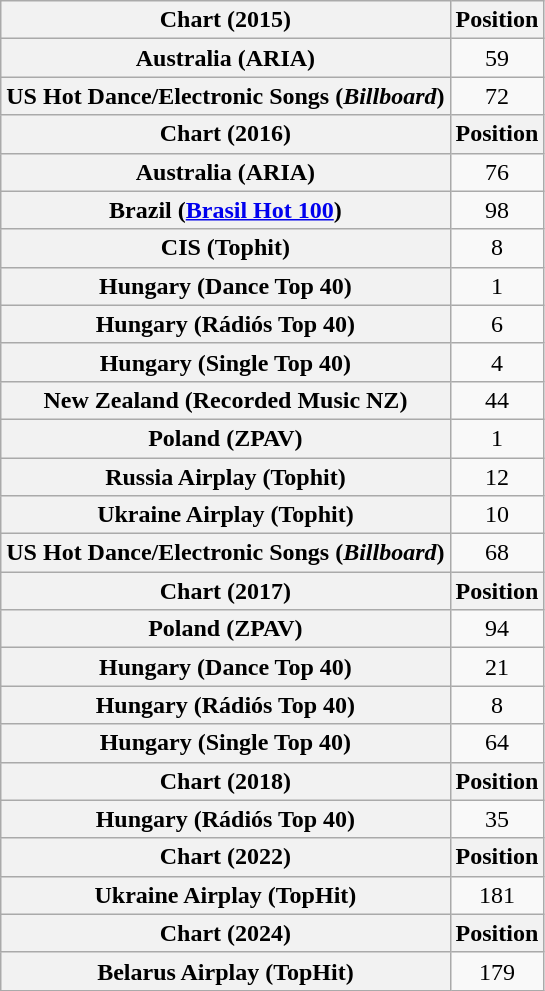<table class="wikitable sortable plainrowheaders" style="text-align:center">
<tr>
<th>Chart (2015)</th>
<th>Position</th>
</tr>
<tr>
<th scope="row">Australia (ARIA)</th>
<td>59</td>
</tr>
<tr>
<th scope="row">US Hot Dance/Electronic Songs (<em>Billboard</em>)</th>
<td>72</td>
</tr>
<tr>
<th>Chart (2016)</th>
<th>Position</th>
</tr>
<tr>
<th scope="row">Australia (ARIA)</th>
<td>76</td>
</tr>
<tr>
<th scope="row">Brazil (<a href='#'>Brasil Hot 100</a>)</th>
<td>98</td>
</tr>
<tr>
<th scope="row">CIS (Tophit)</th>
<td style="text-align:center;">8</td>
</tr>
<tr>
<th scope="row">Hungary (Dance Top 40)</th>
<td>1</td>
</tr>
<tr>
<th scope="row">Hungary (Rádiós Top 40)</th>
<td>6</td>
</tr>
<tr>
<th scope="row">Hungary (Single Top 40)</th>
<td>4</td>
</tr>
<tr>
<th scope="row">New Zealand (Recorded Music NZ)</th>
<td>44</td>
</tr>
<tr>
<th scope="row">Poland (ZPAV)</th>
<td>1</td>
</tr>
<tr>
<th scope="row">Russia Airplay (Tophit)</th>
<td style="text-align:center;">12</td>
</tr>
<tr>
<th scope="row">Ukraine Airplay (Tophit)</th>
<td style="text-align:center;">10</td>
</tr>
<tr>
<th scope="row">US Hot Dance/Electronic Songs (<em>Billboard</em>)</th>
<td>68</td>
</tr>
<tr>
<th>Chart (2017)</th>
<th>Position</th>
</tr>
<tr>
<th scope="row">Poland (ZPAV)</th>
<td>94</td>
</tr>
<tr>
<th scope="row">Hungary (Dance Top 40)</th>
<td>21</td>
</tr>
<tr>
<th scope="row">Hungary (Rádiós Top 40)</th>
<td>8</td>
</tr>
<tr>
<th scope="row">Hungary (Single Top 40)</th>
<td>64</td>
</tr>
<tr>
<th>Chart (2018)</th>
<th>Position</th>
</tr>
<tr>
<th scope="row">Hungary (Rádiós Top 40)</th>
<td>35</td>
</tr>
<tr>
<th>Chart (2022)</th>
<th>Position</th>
</tr>
<tr>
<th scope="row">Ukraine Airplay (TopHit)</th>
<td>181</td>
</tr>
<tr>
<th>Chart (2024)</th>
<th>Position</th>
</tr>
<tr>
<th scope="row">Belarus Airplay (TopHit)</th>
<td>179</td>
</tr>
</table>
